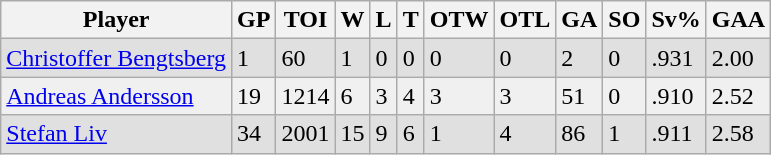<table class="wikitable sortable">
<tr>
<th>Player</th>
<th>GP</th>
<th>TOI</th>
<th>W</th>
<th>L</th>
<th>T</th>
<th>OTW</th>
<th>OTL</th>
<th>GA</th>
<th>SO</th>
<th>Sv%</th>
<th>GAA</th>
</tr>
<tr bgcolor="#e0e0e0">
<td><a href='#'>Christoffer Bengtsberg</a></td>
<td>1</td>
<td>60</td>
<td>1</td>
<td>0</td>
<td>0</td>
<td>0</td>
<td>0</td>
<td>2</td>
<td>0</td>
<td>.931</td>
<td>2.00</td>
</tr>
<tr bgcolor="#f0f0f0">
<td><a href='#'>Andreas Andersson</a></td>
<td>19</td>
<td>1214</td>
<td>6</td>
<td>3</td>
<td>4</td>
<td>3</td>
<td>3</td>
<td>51</td>
<td>0</td>
<td>.910</td>
<td>2.52</td>
</tr>
<tr bgcolor="#e0e0e0">
<td><a href='#'>Stefan Liv</a></td>
<td>34</td>
<td>2001</td>
<td>15</td>
<td>9</td>
<td>6</td>
<td>1</td>
<td>4</td>
<td>86</td>
<td>1</td>
<td>.911</td>
<td>2.58</td>
</tr>
</table>
